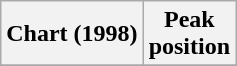<table class="wikitable sortable">
<tr>
<th scope="col">Chart (1998)</th>
<th scope="col">Peak<br>position</th>
</tr>
<tr>
</tr>
</table>
